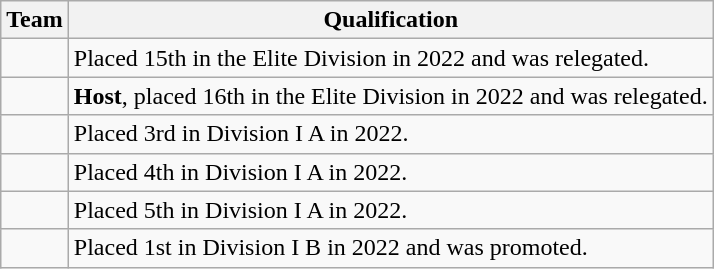<table class="wikitable">
<tr>
<th>Team</th>
<th>Qualification</th>
</tr>
<tr>
<td></td>
<td>Placed 15th in the Elite Division in 2022 and was relegated.</td>
</tr>
<tr>
<td></td>
<td><strong>Host</strong>, placed 16th in the Elite Division in 2022 and was relegated.</td>
</tr>
<tr>
<td></td>
<td>Placed 3rd in Division I A in 2022.</td>
</tr>
<tr>
<td></td>
<td>Placed 4th in Division I A in 2022.</td>
</tr>
<tr>
<td></td>
<td>Placed 5th in Division I A in 2022.</td>
</tr>
<tr>
<td></td>
<td>Placed 1st in Division I B in 2022 and was promoted.</td>
</tr>
</table>
